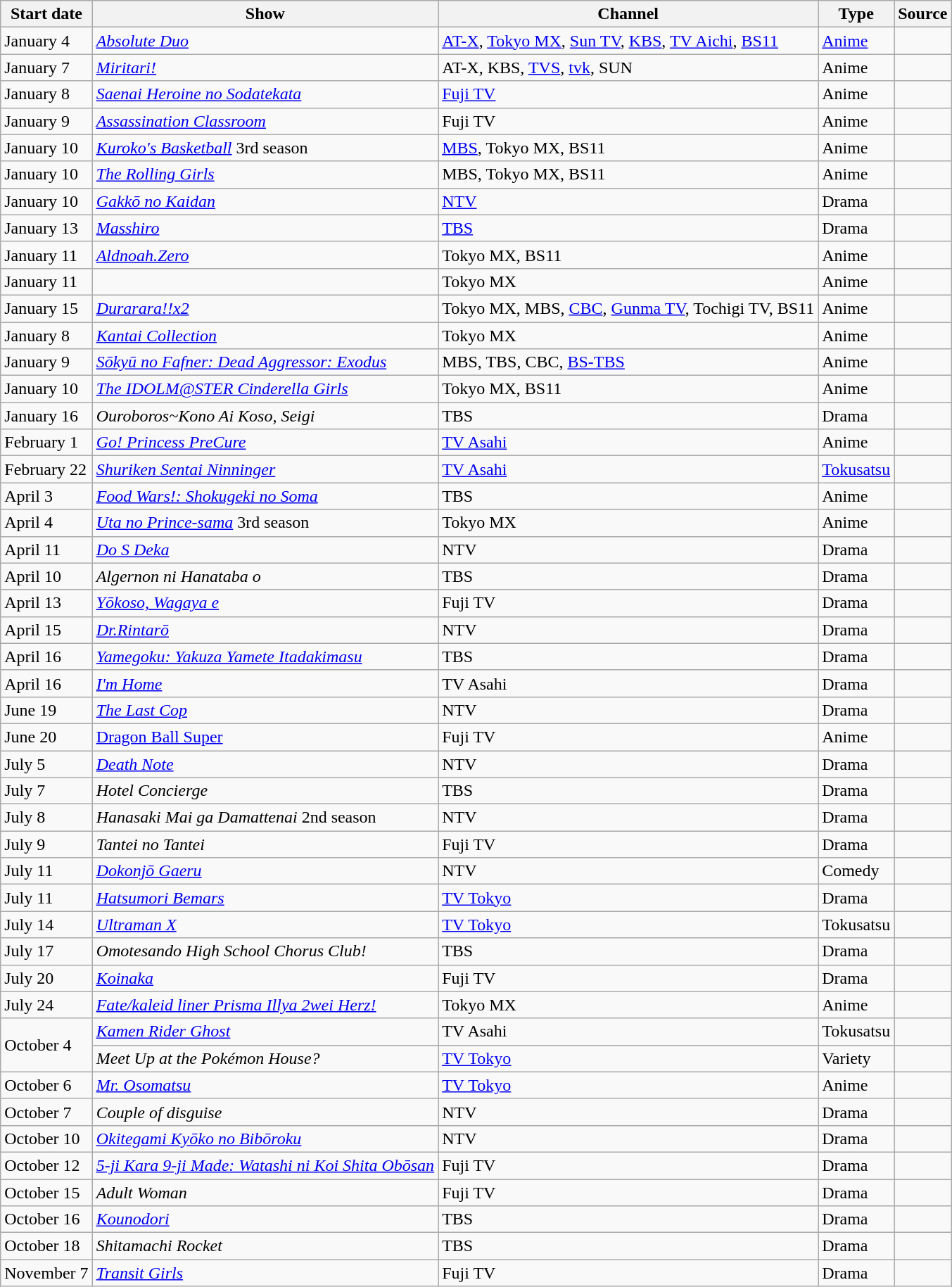<table class="wikitable sortable">
<tr>
<th>Start date</th>
<th>Show</th>
<th>Channel</th>
<th>Type</th>
<th>Source</th>
</tr>
<tr>
<td>January 4</td>
<td><em><a href='#'>Absolute Duo</a></em></td>
<td><a href='#'>AT-X</a>, <a href='#'>Tokyo MX</a>, <a href='#'>Sun TV</a>, <a href='#'>KBS</a>, <a href='#'>TV Aichi</a>, <a href='#'>BS11</a></td>
<td><a href='#'>Anime</a></td>
<td></td>
</tr>
<tr>
<td>January 7</td>
<td><em><a href='#'>Miritari!</a></em></td>
<td>AT-X, KBS, <a href='#'>TVS</a>, <a href='#'>tvk</a>, SUN</td>
<td>Anime</td>
<td></td>
</tr>
<tr>
<td>January 8</td>
<td><em><a href='#'>Saenai Heroine no Sodatekata</a></em></td>
<td><a href='#'>Fuji TV</a></td>
<td>Anime</td>
<td></td>
</tr>
<tr>
<td>January 9</td>
<td><em><a href='#'>Assassination Classroom</a></em></td>
<td>Fuji TV</td>
<td>Anime</td>
<td></td>
</tr>
<tr>
<td>January 10</td>
<td><em><a href='#'>Kuroko's Basketball</a></em> 3rd season</td>
<td><a href='#'>MBS</a>, Tokyo MX, BS11</td>
<td>Anime</td>
<td></td>
</tr>
<tr>
<td>January 10</td>
<td><em><a href='#'>The Rolling Girls</a></em></td>
<td>MBS, Tokyo MX, BS11</td>
<td>Anime</td>
<td></td>
</tr>
<tr>
<td>January 10</td>
<td><em><a href='#'>Gakkō no Kaidan</a></em></td>
<td><a href='#'>NTV</a></td>
<td>Drama</td>
<td></td>
</tr>
<tr>
<td>January 13</td>
<td><em><a href='#'>Masshiro</a></em></td>
<td><a href='#'>TBS</a></td>
<td>Drama</td>
<td></td>
</tr>
<tr>
<td>January 11</td>
<td><em><a href='#'>Aldnoah.Zero</a></em></td>
<td>Tokyo MX, BS11</td>
<td>Anime</td>
<td></td>
</tr>
<tr>
<td>January 11</td>
<td><em><a href='#'></a></em></td>
<td>Tokyo MX</td>
<td>Anime</td>
<td></td>
</tr>
<tr>
<td>January 15</td>
<td><em><a href='#'>Durarara!!x2</a></em></td>
<td>Tokyo MX, MBS, <a href='#'>CBC</a>, <a href='#'>Gunma TV</a>, Tochigi TV, BS11</td>
<td>Anime</td>
<td></td>
</tr>
<tr>
<td>January 8</td>
<td><em><a href='#'>Kantai Collection</a></em></td>
<td>Tokyo MX</td>
<td>Anime</td>
<td></td>
</tr>
<tr>
<td>January 9</td>
<td><em><a href='#'>Sōkyū no Fafner: Dead Aggressor: Exodus</a></em></td>
<td>MBS, TBS, CBC, <a href='#'>BS-TBS</a></td>
<td>Anime</td>
<td></td>
</tr>
<tr>
<td>January 10</td>
<td><em><a href='#'>The IDOLM@STER Cinderella Girls</a></em></td>
<td>Tokyo MX, BS11</td>
<td>Anime</td>
<td></td>
</tr>
<tr>
<td>January 16</td>
<td><em>Ouroboros~Kono Ai Koso, Seigi</em></td>
<td>TBS</td>
<td>Drama</td>
<td></td>
</tr>
<tr>
<td>February 1</td>
<td><em><a href='#'>Go! Princess PreCure</a></em></td>
<td><a href='#'>TV Asahi</a></td>
<td>Anime</td>
<td></td>
</tr>
<tr>
<td>February 22</td>
<td><em><a href='#'>Shuriken Sentai Ninninger</a></em></td>
<td><a href='#'>TV Asahi</a></td>
<td><a href='#'>Tokusatsu</a></td>
<td></td>
</tr>
<tr>
<td>April 3</td>
<td><em><a href='#'>Food Wars!: Shokugeki no Soma</a></em></td>
<td>TBS</td>
<td>Anime</td>
<td></td>
</tr>
<tr>
<td>April 4</td>
<td><em><a href='#'>Uta no Prince-sama</a></em> 3rd season</td>
<td>Tokyo MX</td>
<td>Anime</td>
<td></td>
</tr>
<tr>
<td>April 11</td>
<td><em><a href='#'>Do S Deka</a></em></td>
<td>NTV</td>
<td>Drama</td>
<td></td>
</tr>
<tr>
<td>April 10</td>
<td><em>Algernon ni Hanataba o</em></td>
<td>TBS</td>
<td>Drama</td>
<td></td>
</tr>
<tr>
<td>April 13</td>
<td><em><a href='#'>Yōkoso, Wagaya e</a></em></td>
<td>Fuji TV</td>
<td>Drama</td>
<td></td>
</tr>
<tr>
<td>April 15</td>
<td><em><a href='#'>Dr.Rintarō</a></em></td>
<td>NTV</td>
<td>Drama</td>
<td></td>
</tr>
<tr>
<td>April 16</td>
<td><em><a href='#'>Yamegoku: Yakuza Yamete Itadakimasu</a></em></td>
<td>TBS</td>
<td>Drama</td>
<td></td>
</tr>
<tr>
<td>April 16</td>
<td><em><a href='#'>I'm Home</a></em></td>
<td>TV Asahi</td>
<td>Drama</td>
<td></td>
</tr>
<tr>
<td>June 19</td>
<td><em><a href='#'>The Last Cop</a></em></td>
<td>NTV</td>
<td>Drama</td>
<td></td>
</tr>
<tr>
<td>June 20</td>
<td><a href='#'>Dragon Ball Super</a></td>
<td>Fuji TV</td>
<td>Anime</td>
<td></td>
</tr>
<tr>
<td>July 5</td>
<td><em><a href='#'>Death Note</a></em></td>
<td>NTV</td>
<td>Drama</td>
<td></td>
</tr>
<tr>
<td>July 7</td>
<td><em>Hotel Concierge</em></td>
<td>TBS</td>
<td>Drama</td>
<td></td>
</tr>
<tr>
<td>July 8</td>
<td><em>Hanasaki Mai ga Damattenai</em> 2nd season</td>
<td>NTV</td>
<td>Drama</td>
<td></td>
</tr>
<tr>
<td>July 9</td>
<td><em>Tantei no Tantei</em></td>
<td>Fuji TV</td>
<td>Drama</td>
<td></td>
</tr>
<tr>
<td>July 11</td>
<td><em><a href='#'>Dokonjō Gaeru</a></em></td>
<td>NTV</td>
<td>Comedy</td>
<td></td>
</tr>
<tr>
<td>July 11</td>
<td><em><a href='#'>Hatsumori Bemars</a></em></td>
<td><a href='#'>TV Tokyo</a></td>
<td>Drama</td>
<td></td>
</tr>
<tr>
<td>July 14</td>
<td><em><a href='#'>Ultraman X</a></em></td>
<td><a href='#'>TV Tokyo</a></td>
<td>Tokusatsu</td>
<td></td>
</tr>
<tr>
<td>July 17</td>
<td><em>Omotesando High School Chorus Club!</em></td>
<td>TBS</td>
<td>Drama</td>
<td></td>
</tr>
<tr>
<td>July 20</td>
<td><em><a href='#'>Koinaka</a></em></td>
<td>Fuji TV</td>
<td>Drama</td>
<td></td>
</tr>
<tr>
<td>July 24</td>
<td><em><a href='#'>Fate/kaleid liner Prisma Illya 2wei Herz!</a></em></td>
<td>Tokyo MX</td>
<td>Anime</td>
<td></td>
</tr>
<tr>
<td rowspan="2">October 4</td>
<td><em><a href='#'>Kamen Rider Ghost</a></em></td>
<td>TV Asahi</td>
<td>Tokusatsu</td>
<td></td>
</tr>
<tr>
<td><em>Meet Up at the Pokémon House?</em></td>
<td><a href='#'>TV Tokyo</a></td>
<td>Variety</td>
<td></td>
</tr>
<tr>
<td>October 6</td>
<td><em><a href='#'>Mr. Osomatsu</a></em></td>
<td><a href='#'>TV Tokyo</a></td>
<td>Anime</td>
<td></td>
</tr>
<tr>
<td>October 7</td>
<td><em>Couple of disguise</em></td>
<td>NTV</td>
<td>Drama</td>
<td></td>
</tr>
<tr>
<td>October 10</td>
<td><em><a href='#'>Okitegami Kyōko no Bibōroku</a></em></td>
<td>NTV</td>
<td>Drama</td>
<td></td>
</tr>
<tr>
<td>October 12</td>
<td><em><a href='#'>5-ji Kara 9-ji Made: Watashi ni Koi Shita Obōsan</a></em></td>
<td>Fuji TV</td>
<td>Drama</td>
<td></td>
</tr>
<tr>
<td>October 15</td>
<td><em>Adult Woman</em></td>
<td>Fuji TV</td>
<td>Drama</td>
<td></td>
</tr>
<tr>
<td>October 16</td>
<td><em><a href='#'>Kounodori</a></em></td>
<td>TBS</td>
<td>Drama</td>
<td></td>
</tr>
<tr>
<td>October 18</td>
<td><em>Shitamachi Rocket</em></td>
<td>TBS</td>
<td>Drama</td>
<td></td>
</tr>
<tr>
<td>November 7</td>
<td><em><a href='#'>Transit Girls</a></em></td>
<td>Fuji TV</td>
<td>Drama</td>
<td></td>
</tr>
</table>
